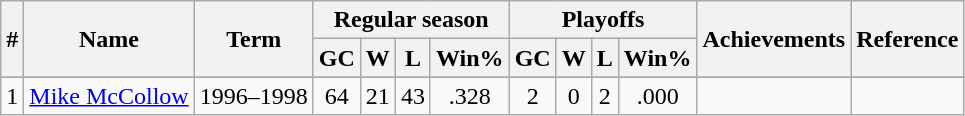<table class="wikitable" style="text-align:center">
<tr>
<th rowspan="2">#</th>
<th rowspan="2">Name</th>
<th rowspan="2">Term</th>
<th colspan="4">Regular season</th>
<th colspan="4">Playoffs</th>
<th rowspan="2">Achievements</th>
<th rowspan="2">Reference</th>
</tr>
<tr>
<th>GC</th>
<th>W</th>
<th>L</th>
<th>Win%</th>
<th>GC</th>
<th>W</th>
<th>L</th>
<th>Win%</th>
</tr>
<tr>
</tr>
<tr>
<td align=center>1</td>
<td><a href='#'>Mike McCollow</a></td>
<td>1996–1998</td>
<td>64</td>
<td>21</td>
<td>43</td>
<td>.328</td>
<td>2</td>
<td>0</td>
<td>2</td>
<td>.000</td>
<td></td>
<td></td>
</tr>
</table>
